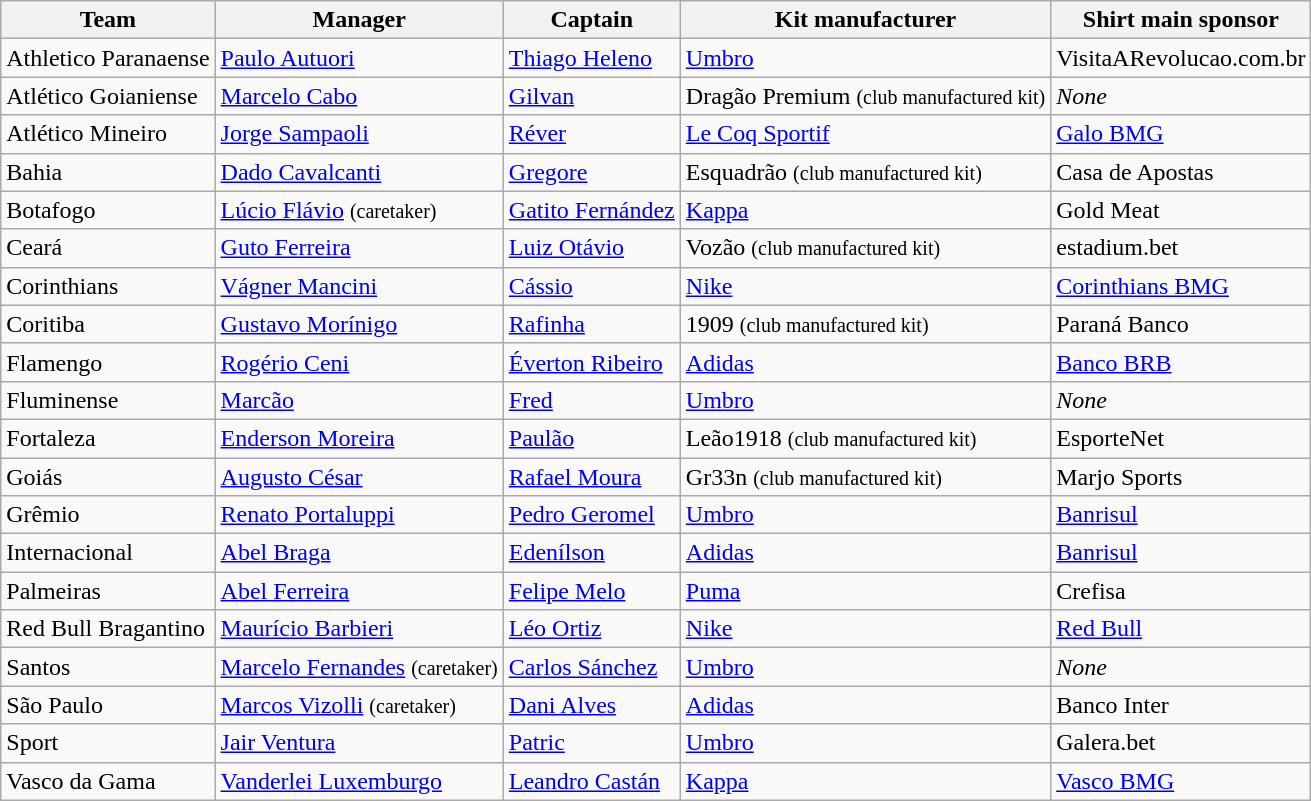<table class="wikitable sortable">
<tr>
<th>Team</th>
<th>Manager</th>
<th>Captain</th>
<th>Kit manufacturer</th>
<th>Shirt main sponsor</th>
</tr>
<tr>
<td>Athletico Paranaense</td>
<td> <a href='#'>Paulo Autuori</a></td>
<td> <a href='#'>Thiago Heleno</a></td>
<td><a href='#'>Umbro</a></td>
<td>VisitaARevolucao.com.br</td>
</tr>
<tr>
<td>Atlético Goianiense</td>
<td> <a href='#'>Marcelo Cabo</a></td>
<td> <a href='#'>Gilvan</a></td>
<td>Dragão Premium <small>(club manufactured kit)</small></td>
<td><em>None</em></td>
</tr>
<tr>
<td>Atlético Mineiro</td>
<td> <a href='#'>Jorge Sampaoli</a></td>
<td> <a href='#'>Réver</a></td>
<td><a href='#'>Le Coq Sportif</a></td>
<td><a href='#'>Galo BMG</a></td>
</tr>
<tr>
<td>Bahia</td>
<td> <a href='#'>Dado Cavalcanti</a></td>
<td> <a href='#'>Gregore</a></td>
<td>Esquadrão <small>(club manufactured kit)</small></td>
<td>Casa de Apostas</td>
</tr>
<tr>
<td>Botafogo</td>
<td> <a href='#'>Lúcio Flávio</a> <small>(caretaker)</small></td>
<td> <a href='#'>Gatito Fernández</a></td>
<td><a href='#'>Kappa</a></td>
<td>Gold Meat</td>
</tr>
<tr>
<td>Ceará</td>
<td> <a href='#'>Guto Ferreira</a></td>
<td> <a href='#'>Luiz Otávio</a></td>
<td>Vozão <small>(club manufactured kit)</small></td>
<td>estadium.bet</td>
</tr>
<tr>
<td>Corinthians</td>
<td> <a href='#'>Vágner Mancini</a></td>
<td> <a href='#'>Cássio</a></td>
<td><a href='#'>Nike</a></td>
<td><a href='#'>Corinthians BMG</a></td>
</tr>
<tr>
<td>Coritiba</td>
<td> <a href='#'>Gustavo Morínigo</a></td>
<td> <a href='#'>Rafinha</a></td>
<td>1909 <small>(club manufactured kit)</small></td>
<td>Paraná Banco</td>
</tr>
<tr>
<td>Flamengo</td>
<td> <a href='#'>Rogério Ceni</a></td>
<td> <a href='#'>Éverton Ribeiro</a></td>
<td><a href='#'>Adidas</a></td>
<td><a href='#'>Banco BRB</a></td>
</tr>
<tr>
<td>Fluminense</td>
<td> <a href='#'>Marcão</a></td>
<td> <a href='#'>Fred</a></td>
<td><a href='#'>Umbro</a></td>
<td><em>None</em></td>
</tr>
<tr>
<td>Fortaleza</td>
<td> <a href='#'>Enderson Moreira</a></td>
<td> <a href='#'>Paulão</a></td>
<td>Leão1918 <small>(club manufactured kit)</small></td>
<td>EsporteNet</td>
</tr>
<tr>
<td>Goiás</td>
<td> <a href='#'>Augusto César</a></td>
<td> <a href='#'>Rafael Moura</a></td>
<td>Gr33n <small>(club manufactured kit)</small></td>
<td>Marjo Sports</td>
</tr>
<tr>
<td>Grêmio</td>
<td> <a href='#'>Renato Portaluppi</a></td>
<td> <a href='#'>Pedro Geromel</a></td>
<td><a href='#'>Umbro</a></td>
<td><a href='#'>Banrisul</a></td>
</tr>
<tr>
<td>Internacional</td>
<td> <a href='#'>Abel Braga</a></td>
<td> <a href='#'>Edenílson</a></td>
<td><a href='#'>Adidas</a></td>
<td><a href='#'>Banrisul</a></td>
</tr>
<tr>
<td>Palmeiras</td>
<td> <a href='#'>Abel Ferreira</a></td>
<td> <a href='#'>Felipe Melo</a></td>
<td><a href='#'>Puma</a></td>
<td>Crefisa</td>
</tr>
<tr>
<td>Red Bull Bragantino</td>
<td> <a href='#'>Maurício Barbieri</a></td>
<td> <a href='#'>Léo Ortiz</a></td>
<td><a href='#'>Nike</a></td>
<td><a href='#'>Red Bull</a></td>
</tr>
<tr>
<td>Santos</td>
<td> <a href='#'>Marcelo Fernandes</a> <small>(caretaker)</small></td>
<td> <a href='#'>Carlos Sánchez</a></td>
<td><a href='#'>Umbro</a></td>
<td><em>None</em></td>
</tr>
<tr>
<td>São Paulo</td>
<td> <a href='#'>Marcos Vizolli</a> <small>(caretaker)</small></td>
<td> <a href='#'>Dani Alves</a></td>
<td><a href='#'>Adidas</a></td>
<td>Banco Inter</td>
</tr>
<tr>
<td>Sport</td>
<td> <a href='#'>Jair Ventura</a></td>
<td> <a href='#'>Patric</a></td>
<td><a href='#'>Umbro</a></td>
<td>Galera.bet</td>
</tr>
<tr>
<td>Vasco da Gama</td>
<td> <a href='#'>Vanderlei Luxemburgo</a></td>
<td> <a href='#'>Leandro Castán</a></td>
<td><a href='#'>Kappa</a></td>
<td><a href='#'>Vasco BMG</a></td>
</tr>
</table>
